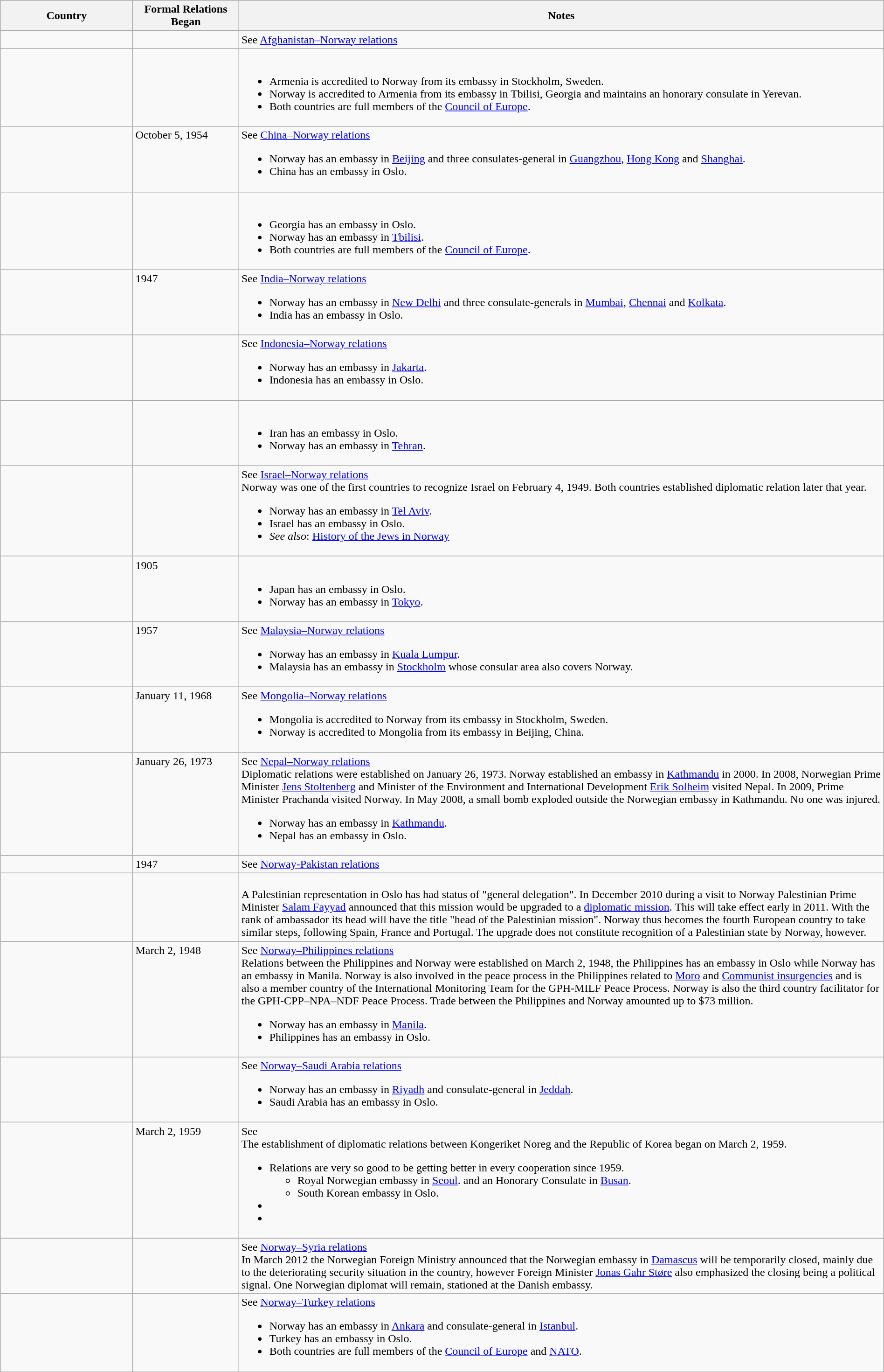<table class="wikitable sortable" style="width:100%; margin:auto;">
<tr>
<th style="width:15%;">Country</th>
<th style="width:12%;">Formal Relations Began</th>
<th>Notes</th>
</tr>
<tr valign="top">
<td></td>
<td></td>
<td>See <a href='#'>Afghanistan–Norway relations</a></td>
</tr>
<tr valign="top">
<td></td>
<td></td>
<td><br><ul><li>Armenia is accredited to Norway from its embassy in Stockholm, Sweden.</li><li>Norway is accredited to Armenia from its embassy in Tbilisi, Georgia and maintains an honorary consulate in Yerevan.</li><li>Both countries are full members of the <a href='#'>Council of Europe</a>.</li></ul></td>
</tr>
<tr valign="top">
<td></td>
<td>October 5, 1954</td>
<td>See <a href='#'>China–Norway relations</a><br><ul><li>Norway has an embassy in <a href='#'>Beijing</a> and three consulates-general in <a href='#'>Guangzhou</a>, <a href='#'>Hong Kong</a> and <a href='#'>Shanghai</a>.</li><li>China has an embassy in Oslo.</li></ul></td>
</tr>
<tr valign="top">
<td></td>
<td></td>
<td><br><ul><li>Georgia has an embassy in Oslo.</li><li>Norway has an embassy in <a href='#'>Tbilisi</a>.</li><li>Both countries are full members of the <a href='#'>Council of Europe</a>.</li></ul></td>
</tr>
<tr valign="top">
<td></td>
<td>1947</td>
<td>See <a href='#'>India–Norway relations</a><br><ul><li>Norway has an embassy in <a href='#'>New Delhi</a> and three consulate-generals in <a href='#'>Mumbai</a>, <a href='#'>Chennai</a> and <a href='#'>Kolkata</a>.</li><li>India has an embassy in Oslo.</li></ul></td>
</tr>
<tr valign="top">
<td></td>
<td></td>
<td>See <a href='#'>Indonesia–Norway relations</a><br><ul><li>Norway has an embassy in <a href='#'>Jakarta</a>.</li><li>Indonesia has an embassy in Oslo.</li></ul></td>
</tr>
<tr valign="top">
<td></td>
<td></td>
<td><br><ul><li>Iran has an embassy in Oslo.</li><li>Norway has an embassy in <a href='#'>Tehran</a>.</li></ul></td>
</tr>
<tr valign="top">
<td></td>
<td></td>
<td>See <a href='#'>Israel–Norway relations</a><br>Norway was one of the first countries to recognize Israel on February 4, 1949.  Both countries established diplomatic relation later that year.<ul><li>Norway has an embassy in <a href='#'>Tel Aviv</a>.</li><li>Israel has an embassy in Oslo.</li><li><em>See also</em>: <a href='#'>History of the Jews in Norway</a></li></ul></td>
</tr>
<tr valign="top">
<td></td>
<td>1905</td>
<td><br><ul><li>Japan has an embassy in Oslo.</li><li>Norway has an embassy in <a href='#'>Tokyo</a>.</li></ul></td>
</tr>
<tr valign="top">
<td></td>
<td>1957</td>
<td>See <a href='#'>Malaysia–Norway relations</a><br><ul><li>Norway has an embassy in <a href='#'>Kuala Lumpur</a>.</li><li>Malaysia has an embassy in <a href='#'>Stockholm</a> whose consular area also covers Norway.</li></ul></td>
</tr>
<tr valign="top">
<td></td>
<td>January 11, 1968</td>
<td>See <a href='#'>Mongolia–Norway relations</a><br><ul><li>Mongolia is accredited to Norway from its embassy in Stockholm, Sweden.</li><li>Norway is accredited to Mongolia from its embassy in Beijing, China.</li></ul></td>
</tr>
<tr valign="top">
<td></td>
<td>January 26, 1973</td>
<td>See <a href='#'>Nepal–Norway relations</a><br>Diplomatic relations were established on January 26, 1973. Norway established an embassy in <a href='#'>Kathmandu</a> in 2000. In 2008, Norwegian Prime Minister <a href='#'>Jens Stoltenberg</a> and Minister of the Environment and International Development <a href='#'>Erik Solheim</a> visited Nepal. In 2009, Prime Minister Prachanda visited Norway. In May 2008, a small bomb exploded outside the Norwegian embassy in Kathmandu. No one was injured.<ul><li>Norway has an embassy in <a href='#'>Kathmandu</a>.</li><li>Nepal has an embassy in Oslo.</li></ul></td>
</tr>
<tr valign="top">
<td></td>
<td>1947</td>
<td>See <a href='#'>Norway-Pakistan relations</a></td>
</tr>
<tr valign="top">
<td></td>
<td></td>
<td><br>A Palestinian representation in Oslo has had status of "general delegation". In December 2010 during a visit to Norway Palestinian Prime Minister <a href='#'>Salam Fayyad</a> announced that this mission would be upgraded to a <a href='#'>diplomatic mission</a>. This will take effect early in 2011. With the rank of ambassador its head will have the title "head of the Palestinian mission". Norway thus becomes the fourth European country to take similar steps, following Spain, France and Portugal. The upgrade does not constitute recognition of a Palestinian state by Norway, however.</td>
</tr>
<tr valign="top">
<td></td>
<td>March 2, 1948</td>
<td>See <a href='#'>Norway–Philippines relations</a><br>Relations between the Philippines and Norway were established on March 2, 1948, the Philippines has an embassy in Oslo while Norway has an embassy in Manila. Norway is also involved in the peace process in the Philippines related to <a href='#'>Moro</a> and <a href='#'>Communist insurgencies</a> and is also a member country of the International Monitoring Team for the GPH-MILF Peace Process. Norway is also the third country facilitator for the GPH-CPP–NPA–NDF Peace Process. Trade between the Philippines and Norway amounted up to $73 million.<ul><li>Norway has an embassy in <a href='#'>Manila</a>.</li><li>Philippines has an embassy in Oslo.</li></ul></td>
</tr>
<tr valign="top">
<td></td>
<td></td>
<td>See <a href='#'>Norway–Saudi Arabia relations</a><br><ul><li>Norway has an embassy in <a href='#'>Riyadh</a> and consulate-general in <a href='#'>Jeddah</a>.</li><li>Saudi Arabia has an embassy in Oslo.</li></ul></td>
</tr>
<tr valign="top">
<td></td>
<td> March 2, 1959</td>
<td>See <br>The establishment of diplomatic relations between Kongeriket Noreg and the Republic of Korea began on March 2, 1959.<ul><li>Relations are very so good to be getting better in every cooperation since 1959.<ul><li>Royal Norwegian embassy in <a href='#'>Seoul</a>. and an Honorary Consulate in <a href='#'>Busan</a>.</li><li>South Korean embassy in Oslo.</li></ul></li><li></li><li></li></ul></td>
</tr>
<tr valign="top">
<td></td>
<td></td>
<td>See <a href='#'>Norway–Syria relations</a><br>In March 2012 the Norwegian Foreign Ministry announced that the Norwegian embassy in <a href='#'>Damascus</a> will be temporarily closed, mainly due to the deteriorating security situation in the country, however Foreign Minister <a href='#'>Jonas Gahr Støre</a> also emphasized the closing being a political signal. One Norwegian diplomat will remain, stationed at the Danish embassy.</td>
</tr>
<tr valign="top">
<td></td>
<td></td>
<td>See <a href='#'>Norway–Turkey relations</a><br><ul><li>Norway has an embassy in <a href='#'>Ankara</a> and consulate-general in <a href='#'>Istanbul</a>.</li><li>Turkey has an embassy in Oslo.</li><li>Both countries are full members of the <a href='#'>Council of Europe</a> and <a href='#'>NATO</a>.</li></ul></td>
</tr>
</table>
